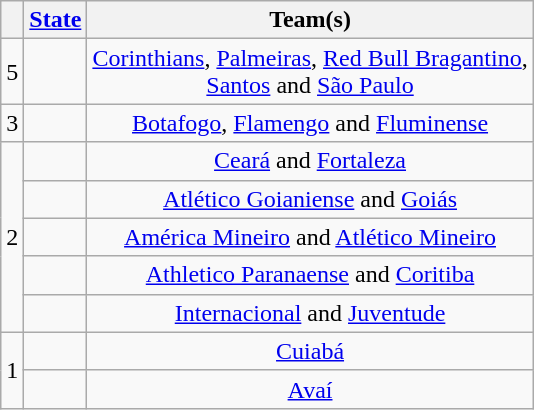<table class="wikitable" style="text-align:center">
<tr>
<th></th>
<th><a href='#'>State</a></th>
<th>Team(s)</th>
</tr>
<tr>
<td>5</td>
<td align=left></td>
<td><a href='#'>Corinthians</a>, <a href='#'>Palmeiras</a>, <a href='#'>Red Bull Bragantino</a>,<br><a href='#'>Santos</a> and <a href='#'>São Paulo</a></td>
</tr>
<tr>
<td>3</td>
<td align=left></td>
<td><a href='#'>Botafogo</a>, <a href='#'>Flamengo</a> and <a href='#'>Fluminense</a></td>
</tr>
<tr>
<td rowspan=5>2</td>
<td align=left></td>
<td><a href='#'>Ceará</a> and <a href='#'>Fortaleza</a></td>
</tr>
<tr>
<td align=left></td>
<td><a href='#'>Atlético Goianiense</a> and <a href='#'>Goiás</a></td>
</tr>
<tr>
<td align=left></td>
<td><a href='#'>América Mineiro</a> and <a href='#'>Atlético Mineiro</a></td>
</tr>
<tr>
<td align=left></td>
<td><a href='#'>Athletico Paranaense</a> and <a href='#'>Coritiba</a></td>
</tr>
<tr>
<td align=left></td>
<td><a href='#'>Internacional</a> and <a href='#'>Juventude</a></td>
</tr>
<tr>
<td rowspan=2>1</td>
<td align=left></td>
<td><a href='#'>Cuiabá</a></td>
</tr>
<tr>
<td align=left></td>
<td><a href='#'>Avaí</a></td>
</tr>
</table>
